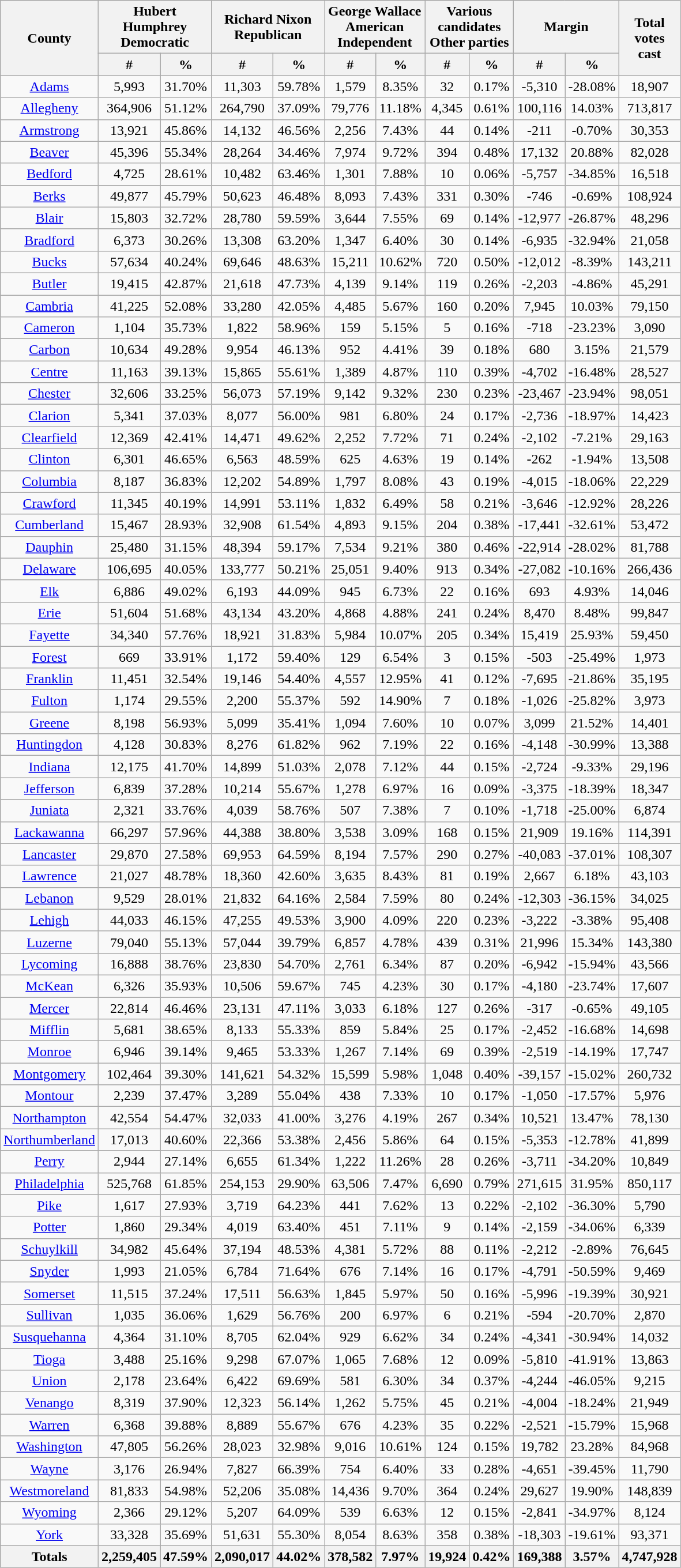<table width="60%"  class="wikitable sortable" style="text-align:center">
<tr>
<th style="text-align:center;" rowspan="2">County</th>
<th style="text-align:center;" colspan="2">Hubert Humphrey<br>Democratic</th>
<th style="text-align:center;" colspan="2">Richard Nixon<br>Republican</th>
<th style="text-align:center;" colspan="2">George Wallace<br>American Independent</th>
<th style="text-align:center;" colspan="2">Various candidates<br>Other parties</th>
<th style="text-align:center;" colspan="2">Margin</th>
<th style="text-align:center;" rowspan="2">Total votes cast</th>
</tr>
<tr>
<th style="text-align:center;" data-sort-type="number">#</th>
<th style="text-align:center;" data-sort-type="number">%</th>
<th style="text-align:center;" data-sort-type="number">#</th>
<th style="text-align:center;" data-sort-type="number">%</th>
<th style="text-align:center;" data-sort-type="number">#</th>
<th style="text-align:center;" data-sort-type="number">%</th>
<th style="text-align:center;" data-sort-type="number">#</th>
<th style="text-align:center;" data-sort-type="number">%</th>
<th style="text-align:center;" data-sort-type="number">#</th>
<th style="text-align:center;" data-sort-type="number">%</th>
</tr>
<tr style="text-align:center;">
<td><a href='#'>Adams</a></td>
<td>5,993</td>
<td>31.70%</td>
<td>11,303</td>
<td>59.78%</td>
<td>1,579</td>
<td>8.35%</td>
<td>32</td>
<td>0.17%</td>
<td>-5,310</td>
<td>-28.08%</td>
<td>18,907</td>
</tr>
<tr style="text-align:center;">
<td><a href='#'>Allegheny</a></td>
<td>364,906</td>
<td>51.12%</td>
<td>264,790</td>
<td>37.09%</td>
<td>79,776</td>
<td>11.18%</td>
<td>4,345</td>
<td>0.61%</td>
<td>100,116</td>
<td>14.03%</td>
<td>713,817</td>
</tr>
<tr style="text-align:center;">
<td><a href='#'>Armstrong</a></td>
<td>13,921</td>
<td>45.86%</td>
<td>14,132</td>
<td>46.56%</td>
<td>2,256</td>
<td>7.43%</td>
<td>44</td>
<td>0.14%</td>
<td>-211</td>
<td>-0.70%</td>
<td>30,353</td>
</tr>
<tr style="text-align:center;">
<td><a href='#'>Beaver</a></td>
<td>45,396</td>
<td>55.34%</td>
<td>28,264</td>
<td>34.46%</td>
<td>7,974</td>
<td>9.72%</td>
<td>394</td>
<td>0.48%</td>
<td>17,132</td>
<td>20.88%</td>
<td>82,028</td>
</tr>
<tr style="text-align:center;">
<td><a href='#'>Bedford</a></td>
<td>4,725</td>
<td>28.61%</td>
<td>10,482</td>
<td>63.46%</td>
<td>1,301</td>
<td>7.88%</td>
<td>10</td>
<td>0.06%</td>
<td>-5,757</td>
<td>-34.85%</td>
<td>16,518</td>
</tr>
<tr style="text-align:center;">
<td><a href='#'>Berks</a></td>
<td>49,877</td>
<td>45.79%</td>
<td>50,623</td>
<td>46.48%</td>
<td>8,093</td>
<td>7.43%</td>
<td>331</td>
<td>0.30%</td>
<td>-746</td>
<td>-0.69%</td>
<td>108,924</td>
</tr>
<tr style="text-align:center;">
<td><a href='#'>Blair</a></td>
<td>15,803</td>
<td>32.72%</td>
<td>28,780</td>
<td>59.59%</td>
<td>3,644</td>
<td>7.55%</td>
<td>69</td>
<td>0.14%</td>
<td>-12,977</td>
<td>-26.87%</td>
<td>48,296</td>
</tr>
<tr style="text-align:center;">
<td><a href='#'>Bradford</a></td>
<td>6,373</td>
<td>30.26%</td>
<td>13,308</td>
<td>63.20%</td>
<td>1,347</td>
<td>6.40%</td>
<td>30</td>
<td>0.14%</td>
<td>-6,935</td>
<td>-32.94%</td>
<td>21,058</td>
</tr>
<tr style="text-align:center;">
<td><a href='#'>Bucks</a></td>
<td>57,634</td>
<td>40.24%</td>
<td>69,646</td>
<td>48.63%</td>
<td>15,211</td>
<td>10.62%</td>
<td>720</td>
<td>0.50%</td>
<td>-12,012</td>
<td>-8.39%</td>
<td>143,211</td>
</tr>
<tr style="text-align:center;">
<td><a href='#'>Butler</a></td>
<td>19,415</td>
<td>42.87%</td>
<td>21,618</td>
<td>47.73%</td>
<td>4,139</td>
<td>9.14%</td>
<td>119</td>
<td>0.26%</td>
<td>-2,203</td>
<td>-4.86%</td>
<td>45,291</td>
</tr>
<tr style="text-align:center;">
<td><a href='#'>Cambria</a></td>
<td>41,225</td>
<td>52.08%</td>
<td>33,280</td>
<td>42.05%</td>
<td>4,485</td>
<td>5.67%</td>
<td>160</td>
<td>0.20%</td>
<td>7,945</td>
<td>10.03%</td>
<td>79,150</td>
</tr>
<tr style="text-align:center;">
<td><a href='#'>Cameron</a></td>
<td>1,104</td>
<td>35.73%</td>
<td>1,822</td>
<td>58.96%</td>
<td>159</td>
<td>5.15%</td>
<td>5</td>
<td>0.16%</td>
<td>-718</td>
<td>-23.23%</td>
<td>3,090</td>
</tr>
<tr style="text-align:center;">
<td><a href='#'>Carbon</a></td>
<td>10,634</td>
<td>49.28%</td>
<td>9,954</td>
<td>46.13%</td>
<td>952</td>
<td>4.41%</td>
<td>39</td>
<td>0.18%</td>
<td>680</td>
<td>3.15%</td>
<td>21,579</td>
</tr>
<tr style="text-align:center;">
<td><a href='#'>Centre</a></td>
<td>11,163</td>
<td>39.13%</td>
<td>15,865</td>
<td>55.61%</td>
<td>1,389</td>
<td>4.87%</td>
<td>110</td>
<td>0.39%</td>
<td>-4,702</td>
<td>-16.48%</td>
<td>28,527</td>
</tr>
<tr style="text-align:center;">
<td><a href='#'>Chester</a></td>
<td>32,606</td>
<td>33.25%</td>
<td>56,073</td>
<td>57.19%</td>
<td>9,142</td>
<td>9.32%</td>
<td>230</td>
<td>0.23%</td>
<td>-23,467</td>
<td>-23.94%</td>
<td>98,051</td>
</tr>
<tr style="text-align:center;">
<td><a href='#'>Clarion</a></td>
<td>5,341</td>
<td>37.03%</td>
<td>8,077</td>
<td>56.00%</td>
<td>981</td>
<td>6.80%</td>
<td>24</td>
<td>0.17%</td>
<td>-2,736</td>
<td>-18.97%</td>
<td>14,423</td>
</tr>
<tr style="text-align:center;">
<td><a href='#'>Clearfield</a></td>
<td>12,369</td>
<td>42.41%</td>
<td>14,471</td>
<td>49.62%</td>
<td>2,252</td>
<td>7.72%</td>
<td>71</td>
<td>0.24%</td>
<td>-2,102</td>
<td>-7.21%</td>
<td>29,163</td>
</tr>
<tr style="text-align:center;">
<td><a href='#'>Clinton</a></td>
<td>6,301</td>
<td>46.65%</td>
<td>6,563</td>
<td>48.59%</td>
<td>625</td>
<td>4.63%</td>
<td>19</td>
<td>0.14%</td>
<td>-262</td>
<td>-1.94%</td>
<td>13,508</td>
</tr>
<tr style="text-align:center;">
<td><a href='#'>Columbia</a></td>
<td>8,187</td>
<td>36.83%</td>
<td>12,202</td>
<td>54.89%</td>
<td>1,797</td>
<td>8.08%</td>
<td>43</td>
<td>0.19%</td>
<td>-4,015</td>
<td>-18.06%</td>
<td>22,229</td>
</tr>
<tr style="text-align:center;">
<td><a href='#'>Crawford</a></td>
<td>11,345</td>
<td>40.19%</td>
<td>14,991</td>
<td>53.11%</td>
<td>1,832</td>
<td>6.49%</td>
<td>58</td>
<td>0.21%</td>
<td>-3,646</td>
<td>-12.92%</td>
<td>28,226</td>
</tr>
<tr style="text-align:center;">
<td><a href='#'>Cumberland</a></td>
<td>15,467</td>
<td>28.93%</td>
<td>32,908</td>
<td>61.54%</td>
<td>4,893</td>
<td>9.15%</td>
<td>204</td>
<td>0.38%</td>
<td>-17,441</td>
<td>-32.61%</td>
<td>53,472</td>
</tr>
<tr style="text-align:center;">
<td><a href='#'>Dauphin</a></td>
<td>25,480</td>
<td>31.15%</td>
<td>48,394</td>
<td>59.17%</td>
<td>7,534</td>
<td>9.21%</td>
<td>380</td>
<td>0.46%</td>
<td>-22,914</td>
<td>-28.02%</td>
<td>81,788</td>
</tr>
<tr style="text-align:center;">
<td><a href='#'>Delaware</a></td>
<td>106,695</td>
<td>40.05%</td>
<td>133,777</td>
<td>50.21%</td>
<td>25,051</td>
<td>9.40%</td>
<td>913</td>
<td>0.34%</td>
<td>-27,082</td>
<td>-10.16%</td>
<td>266,436</td>
</tr>
<tr style="text-align:center;">
<td><a href='#'>Elk</a></td>
<td>6,886</td>
<td>49.02%</td>
<td>6,193</td>
<td>44.09%</td>
<td>945</td>
<td>6.73%</td>
<td>22</td>
<td>0.16%</td>
<td>693</td>
<td>4.93%</td>
<td>14,046</td>
</tr>
<tr style="text-align:center;">
<td><a href='#'>Erie</a></td>
<td>51,604</td>
<td>51.68%</td>
<td>43,134</td>
<td>43.20%</td>
<td>4,868</td>
<td>4.88%</td>
<td>241</td>
<td>0.24%</td>
<td>8,470</td>
<td>8.48%</td>
<td>99,847</td>
</tr>
<tr style="text-align:center;">
<td><a href='#'>Fayette</a></td>
<td>34,340</td>
<td>57.76%</td>
<td>18,921</td>
<td>31.83%</td>
<td>5,984</td>
<td>10.07%</td>
<td>205</td>
<td>0.34%</td>
<td>15,419</td>
<td>25.93%</td>
<td>59,450</td>
</tr>
<tr style="text-align:center;">
<td><a href='#'>Forest</a></td>
<td>669</td>
<td>33.91%</td>
<td>1,172</td>
<td>59.40%</td>
<td>129</td>
<td>6.54%</td>
<td>3</td>
<td>0.15%</td>
<td>-503</td>
<td>-25.49%</td>
<td>1,973</td>
</tr>
<tr style="text-align:center;">
<td><a href='#'>Franklin</a></td>
<td>11,451</td>
<td>32.54%</td>
<td>19,146</td>
<td>54.40%</td>
<td>4,557</td>
<td>12.95%</td>
<td>41</td>
<td>0.12%</td>
<td>-7,695</td>
<td>-21.86%</td>
<td>35,195</td>
</tr>
<tr style="text-align:center;">
<td><a href='#'>Fulton</a></td>
<td>1,174</td>
<td>29.55%</td>
<td>2,200</td>
<td>55.37%</td>
<td>592</td>
<td>14.90%</td>
<td>7</td>
<td>0.18%</td>
<td>-1,026</td>
<td>-25.82%</td>
<td>3,973</td>
</tr>
<tr style="text-align:center;">
<td><a href='#'>Greene</a></td>
<td>8,198</td>
<td>56.93%</td>
<td>5,099</td>
<td>35.41%</td>
<td>1,094</td>
<td>7.60%</td>
<td>10</td>
<td>0.07%</td>
<td>3,099</td>
<td>21.52%</td>
<td>14,401</td>
</tr>
<tr style="text-align:center;">
<td><a href='#'>Huntingdon</a></td>
<td>4,128</td>
<td>30.83%</td>
<td>8,276</td>
<td>61.82%</td>
<td>962</td>
<td>7.19%</td>
<td>22</td>
<td>0.16%</td>
<td>-4,148</td>
<td>-30.99%</td>
<td>13,388</td>
</tr>
<tr style="text-align:center;">
<td><a href='#'>Indiana</a></td>
<td>12,175</td>
<td>41.70%</td>
<td>14,899</td>
<td>51.03%</td>
<td>2,078</td>
<td>7.12%</td>
<td>44</td>
<td>0.15%</td>
<td>-2,724</td>
<td>-9.33%</td>
<td>29,196</td>
</tr>
<tr style="text-align:center;">
<td><a href='#'>Jefferson</a></td>
<td>6,839</td>
<td>37.28%</td>
<td>10,214</td>
<td>55.67%</td>
<td>1,278</td>
<td>6.97%</td>
<td>16</td>
<td>0.09%</td>
<td>-3,375</td>
<td>-18.39%</td>
<td>18,347</td>
</tr>
<tr style="text-align:center;">
<td><a href='#'>Juniata</a></td>
<td>2,321</td>
<td>33.76%</td>
<td>4,039</td>
<td>58.76%</td>
<td>507</td>
<td>7.38%</td>
<td>7</td>
<td>0.10%</td>
<td>-1,718</td>
<td>-25.00%</td>
<td>6,874</td>
</tr>
<tr style="text-align:center;">
<td><a href='#'>Lackawanna</a></td>
<td>66,297</td>
<td>57.96%</td>
<td>44,388</td>
<td>38.80%</td>
<td>3,538</td>
<td>3.09%</td>
<td>168</td>
<td>0.15%</td>
<td>21,909</td>
<td>19.16%</td>
<td>114,391</td>
</tr>
<tr style="text-align:center;">
<td><a href='#'>Lancaster</a></td>
<td>29,870</td>
<td>27.58%</td>
<td>69,953</td>
<td>64.59%</td>
<td>8,194</td>
<td>7.57%</td>
<td>290</td>
<td>0.27%</td>
<td>-40,083</td>
<td>-37.01%</td>
<td>108,307</td>
</tr>
<tr style="text-align:center;">
<td><a href='#'>Lawrence</a></td>
<td>21,027</td>
<td>48.78%</td>
<td>18,360</td>
<td>42.60%</td>
<td>3,635</td>
<td>8.43%</td>
<td>81</td>
<td>0.19%</td>
<td>2,667</td>
<td>6.18%</td>
<td>43,103</td>
</tr>
<tr style="text-align:center;">
<td><a href='#'>Lebanon</a></td>
<td>9,529</td>
<td>28.01%</td>
<td>21,832</td>
<td>64.16%</td>
<td>2,584</td>
<td>7.59%</td>
<td>80</td>
<td>0.24%</td>
<td>-12,303</td>
<td>-36.15%</td>
<td>34,025</td>
</tr>
<tr style="text-align:center;">
<td><a href='#'>Lehigh</a></td>
<td>44,033</td>
<td>46.15%</td>
<td>47,255</td>
<td>49.53%</td>
<td>3,900</td>
<td>4.09%</td>
<td>220</td>
<td>0.23%</td>
<td>-3,222</td>
<td>-3.38%</td>
<td>95,408</td>
</tr>
<tr style="text-align:center;">
<td><a href='#'>Luzerne</a></td>
<td>79,040</td>
<td>55.13%</td>
<td>57,044</td>
<td>39.79%</td>
<td>6,857</td>
<td>4.78%</td>
<td>439</td>
<td>0.31%</td>
<td>21,996</td>
<td>15.34%</td>
<td>143,380</td>
</tr>
<tr style="text-align:center;">
<td><a href='#'>Lycoming</a></td>
<td>16,888</td>
<td>38.76%</td>
<td>23,830</td>
<td>54.70%</td>
<td>2,761</td>
<td>6.34%</td>
<td>87</td>
<td>0.20%</td>
<td>-6,942</td>
<td>-15.94%</td>
<td>43,566</td>
</tr>
<tr style="text-align:center;">
<td><a href='#'>McKean</a></td>
<td>6,326</td>
<td>35.93%</td>
<td>10,506</td>
<td>59.67%</td>
<td>745</td>
<td>4.23%</td>
<td>30</td>
<td>0.17%</td>
<td>-4,180</td>
<td>-23.74%</td>
<td>17,607</td>
</tr>
<tr style="text-align:center;">
<td><a href='#'>Mercer</a></td>
<td>22,814</td>
<td>46.46%</td>
<td>23,131</td>
<td>47.11%</td>
<td>3,033</td>
<td>6.18%</td>
<td>127</td>
<td>0.26%</td>
<td>-317</td>
<td>-0.65%</td>
<td>49,105</td>
</tr>
<tr style="text-align:center;">
<td><a href='#'>Mifflin</a></td>
<td>5,681</td>
<td>38.65%</td>
<td>8,133</td>
<td>55.33%</td>
<td>859</td>
<td>5.84%</td>
<td>25</td>
<td>0.17%</td>
<td>-2,452</td>
<td>-16.68%</td>
<td>14,698</td>
</tr>
<tr style="text-align:center;">
<td><a href='#'>Monroe</a></td>
<td>6,946</td>
<td>39.14%</td>
<td>9,465</td>
<td>53.33%</td>
<td>1,267</td>
<td>7.14%</td>
<td>69</td>
<td>0.39%</td>
<td>-2,519</td>
<td>-14.19%</td>
<td>17,747</td>
</tr>
<tr style="text-align:center;">
<td><a href='#'>Montgomery</a></td>
<td>102,464</td>
<td>39.30%</td>
<td>141,621</td>
<td>54.32%</td>
<td>15,599</td>
<td>5.98%</td>
<td>1,048</td>
<td>0.40%</td>
<td>-39,157</td>
<td>-15.02%</td>
<td>260,732</td>
</tr>
<tr style="text-align:center;">
<td><a href='#'>Montour</a></td>
<td>2,239</td>
<td>37.47%</td>
<td>3,289</td>
<td>55.04%</td>
<td>438</td>
<td>7.33%</td>
<td>10</td>
<td>0.17%</td>
<td>-1,050</td>
<td>-17.57%</td>
<td>5,976</td>
</tr>
<tr style="text-align:center;">
<td><a href='#'>Northampton</a></td>
<td>42,554</td>
<td>54.47%</td>
<td>32,033</td>
<td>41.00%</td>
<td>3,276</td>
<td>4.19%</td>
<td>267</td>
<td>0.34%</td>
<td>10,521</td>
<td>13.47%</td>
<td>78,130</td>
</tr>
<tr style="text-align:center;">
<td><a href='#'>Northumberland</a></td>
<td>17,013</td>
<td>40.60%</td>
<td>22,366</td>
<td>53.38%</td>
<td>2,456</td>
<td>5.86%</td>
<td>64</td>
<td>0.15%</td>
<td>-5,353</td>
<td>-12.78%</td>
<td>41,899</td>
</tr>
<tr style="text-align:center;">
<td><a href='#'>Perry</a></td>
<td>2,944</td>
<td>27.14%</td>
<td>6,655</td>
<td>61.34%</td>
<td>1,222</td>
<td>11.26%</td>
<td>28</td>
<td>0.26%</td>
<td>-3,711</td>
<td>-34.20%</td>
<td>10,849</td>
</tr>
<tr style="text-align:center;">
<td><a href='#'>Philadelphia</a></td>
<td>525,768</td>
<td>61.85%</td>
<td>254,153</td>
<td>29.90%</td>
<td>63,506</td>
<td>7.47%</td>
<td>6,690</td>
<td>0.79%</td>
<td>271,615</td>
<td>31.95%</td>
<td>850,117</td>
</tr>
<tr style="text-align:center;">
<td><a href='#'>Pike</a></td>
<td>1,617</td>
<td>27.93%</td>
<td>3,719</td>
<td>64.23%</td>
<td>441</td>
<td>7.62%</td>
<td>13</td>
<td>0.22%</td>
<td>-2,102</td>
<td>-36.30%</td>
<td>5,790</td>
</tr>
<tr style="text-align:center;">
<td><a href='#'>Potter</a></td>
<td>1,860</td>
<td>29.34%</td>
<td>4,019</td>
<td>63.40%</td>
<td>451</td>
<td>7.11%</td>
<td>9</td>
<td>0.14%</td>
<td>-2,159</td>
<td>-34.06%</td>
<td>6,339</td>
</tr>
<tr style="text-align:center;">
<td><a href='#'>Schuylkill</a></td>
<td>34,982</td>
<td>45.64%</td>
<td>37,194</td>
<td>48.53%</td>
<td>4,381</td>
<td>5.72%</td>
<td>88</td>
<td>0.11%</td>
<td>-2,212</td>
<td>-2.89%</td>
<td>76,645</td>
</tr>
<tr style="text-align:center;">
<td><a href='#'>Snyder</a></td>
<td>1,993</td>
<td>21.05%</td>
<td>6,784</td>
<td>71.64%</td>
<td>676</td>
<td>7.14%</td>
<td>16</td>
<td>0.17%</td>
<td>-4,791</td>
<td>-50.59%</td>
<td>9,469</td>
</tr>
<tr style="text-align:center;">
<td><a href='#'>Somerset</a></td>
<td>11,515</td>
<td>37.24%</td>
<td>17,511</td>
<td>56.63%</td>
<td>1,845</td>
<td>5.97%</td>
<td>50</td>
<td>0.16%</td>
<td>-5,996</td>
<td>-19.39%</td>
<td>30,921</td>
</tr>
<tr style="text-align:center;">
<td><a href='#'>Sullivan</a></td>
<td>1,035</td>
<td>36.06%</td>
<td>1,629</td>
<td>56.76%</td>
<td>200</td>
<td>6.97%</td>
<td>6</td>
<td>0.21%</td>
<td>-594</td>
<td>-20.70%</td>
<td>2,870</td>
</tr>
<tr style="text-align:center;">
<td><a href='#'>Susquehanna</a></td>
<td>4,364</td>
<td>31.10%</td>
<td>8,705</td>
<td>62.04%</td>
<td>929</td>
<td>6.62%</td>
<td>34</td>
<td>0.24%</td>
<td>-4,341</td>
<td>-30.94%</td>
<td>14,032</td>
</tr>
<tr style="text-align:center;">
<td><a href='#'>Tioga</a></td>
<td>3,488</td>
<td>25.16%</td>
<td>9,298</td>
<td>67.07%</td>
<td>1,065</td>
<td>7.68%</td>
<td>12</td>
<td>0.09%</td>
<td>-5,810</td>
<td>-41.91%</td>
<td>13,863</td>
</tr>
<tr style="text-align:center;">
<td><a href='#'>Union</a></td>
<td>2,178</td>
<td>23.64%</td>
<td>6,422</td>
<td>69.69%</td>
<td>581</td>
<td>6.30%</td>
<td>34</td>
<td>0.37%</td>
<td>-4,244</td>
<td>-46.05%</td>
<td>9,215</td>
</tr>
<tr style="text-align:center;">
<td><a href='#'>Venango</a></td>
<td>8,319</td>
<td>37.90%</td>
<td>12,323</td>
<td>56.14%</td>
<td>1,262</td>
<td>5.75%</td>
<td>45</td>
<td>0.21%</td>
<td>-4,004</td>
<td>-18.24%</td>
<td>21,949</td>
</tr>
<tr style="text-align:center;">
<td><a href='#'>Warren</a></td>
<td>6,368</td>
<td>39.88%</td>
<td>8,889</td>
<td>55.67%</td>
<td>676</td>
<td>4.23%</td>
<td>35</td>
<td>0.22%</td>
<td>-2,521</td>
<td>-15.79%</td>
<td>15,968</td>
</tr>
<tr style="text-align:center;">
<td><a href='#'>Washington</a></td>
<td>47,805</td>
<td>56.26%</td>
<td>28,023</td>
<td>32.98%</td>
<td>9,016</td>
<td>10.61%</td>
<td>124</td>
<td>0.15%</td>
<td>19,782</td>
<td>23.28%</td>
<td>84,968</td>
</tr>
<tr style="text-align:center;">
<td><a href='#'>Wayne</a></td>
<td>3,176</td>
<td>26.94%</td>
<td>7,827</td>
<td>66.39%</td>
<td>754</td>
<td>6.40%</td>
<td>33</td>
<td>0.28%</td>
<td>-4,651</td>
<td>-39.45%</td>
<td>11,790</td>
</tr>
<tr style="text-align:center;">
<td><a href='#'>Westmoreland</a></td>
<td>81,833</td>
<td>54.98%</td>
<td>52,206</td>
<td>35.08%</td>
<td>14,436</td>
<td>9.70%</td>
<td>364</td>
<td>0.24%</td>
<td>29,627</td>
<td>19.90%</td>
<td>148,839</td>
</tr>
<tr style="text-align:center;">
<td><a href='#'>Wyoming</a></td>
<td>2,366</td>
<td>29.12%</td>
<td>5,207</td>
<td>64.09%</td>
<td>539</td>
<td>6.63%</td>
<td>12</td>
<td>0.15%</td>
<td>-2,841</td>
<td>-34.97%</td>
<td>8,124</td>
</tr>
<tr style="text-align:center;">
<td><a href='#'>York</a></td>
<td>33,328</td>
<td>35.69%</td>
<td>51,631</td>
<td>55.30%</td>
<td>8,054</td>
<td>8.63%</td>
<td>358</td>
<td>0.38%</td>
<td>-18,303</td>
<td>-19.61%</td>
<td>93,371</td>
</tr>
<tr style="text-align:center;">
<th>Totals</th>
<th>2,259,405</th>
<th>47.59%</th>
<th>2,090,017</th>
<th>44.02%</th>
<th>378,582</th>
<th>7.97%</th>
<th>19,924</th>
<th>0.42%</th>
<th>169,388</th>
<th>3.57%</th>
<th>4,747,928</th>
</tr>
</table>
